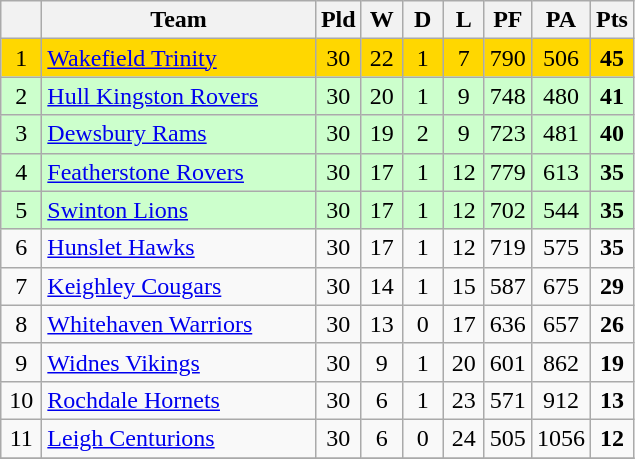<table class="wikitable" style="text-align:center;">
<tr>
<th width=20 abbr="Position"></th>
<th width=175>Team</th>
<th width=20 abbr="Played">Pld</th>
<th width=20 abbr="Won">W</th>
<th width=20 abbr="Drawn">D</th>
<th width=20 abbr="Lost">L</th>
<th width=20 abbr="Points for">PF</th>
<th width=20 abbr="Points against">PA</th>
<th width=20 abbr="Points">Pts</th>
</tr>
<tr style="background:#FFD700;">
<td>1</td>
<td style="text-align:left;"><a href='#'>Wakefield Trinity</a></td>
<td>30</td>
<td>22</td>
<td>1</td>
<td>7</td>
<td>790</td>
<td>506</td>
<td><strong>45</strong></td>
</tr>
<tr style="background:#CCFFCC;">
<td>2</td>
<td style="text-align:left;"><a href='#'>Hull Kingston Rovers</a></td>
<td>30</td>
<td>20</td>
<td>1</td>
<td>9</td>
<td>748</td>
<td>480</td>
<td><strong>41</strong></td>
</tr>
<tr style="background:#CCFFCC;">
<td>3</td>
<td style="text-align:left;"><a href='#'>Dewsbury Rams</a></td>
<td>30</td>
<td>19</td>
<td>2</td>
<td>9</td>
<td>723</td>
<td>481</td>
<td><strong>40</strong></td>
</tr>
<tr style="background:#CCFFCC;">
<td>4</td>
<td style="text-align:left;"><a href='#'>Featherstone Rovers</a></td>
<td>30</td>
<td>17</td>
<td>1</td>
<td>12</td>
<td>779</td>
<td>613</td>
<td><strong>35</strong></td>
</tr>
<tr style="background:#CCFFCC;">
<td>5</td>
<td style="text-align:left;"><a href='#'>Swinton Lions</a></td>
<td>30</td>
<td>17</td>
<td>1</td>
<td>12</td>
<td>702</td>
<td>544</td>
<td><strong>35</strong></td>
</tr>
<tr>
<td>6</td>
<td style="text-align:left;"><a href='#'>Hunslet Hawks</a></td>
<td>30</td>
<td>17</td>
<td>1</td>
<td>12</td>
<td>719</td>
<td>575</td>
<td><strong>35</strong></td>
</tr>
<tr>
<td>7</td>
<td style="text-align:left;"><a href='#'>Keighley Cougars</a></td>
<td>30</td>
<td>14</td>
<td>1</td>
<td>15</td>
<td>587</td>
<td>675</td>
<td><strong>29</strong></td>
</tr>
<tr>
<td>8</td>
<td style="text-align:left;"><a href='#'>Whitehaven Warriors</a></td>
<td>30</td>
<td>13</td>
<td>0</td>
<td>17</td>
<td>636</td>
<td>657</td>
<td><strong>26</strong></td>
</tr>
<tr>
<td>9</td>
<td style="text-align:left;"><a href='#'>Widnes Vikings</a></td>
<td>30</td>
<td>9</td>
<td>1</td>
<td>20</td>
<td>601</td>
<td>862</td>
<td><strong>19</strong></td>
</tr>
<tr>
<td>10</td>
<td style="text-align:left;"><a href='#'>Rochdale Hornets</a></td>
<td>30</td>
<td>6</td>
<td>1</td>
<td>23</td>
<td>571</td>
<td>912</td>
<td><strong>13</strong></td>
</tr>
<tr>
<td>11</td>
<td style="text-align:left;"><a href='#'>Leigh Centurions</a></td>
<td>30</td>
<td>6</td>
<td>0</td>
<td>24</td>
<td>505</td>
<td>1056</td>
<td><strong>12</strong></td>
</tr>
<tr>
</tr>
</table>
